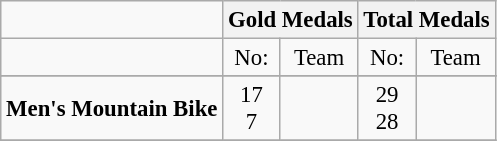<table class="wikitable" style="text-align: center; font-size:95%;">
<tr>
<td></td>
<th colspan=2>Gold Medals</th>
<th colspan=2>Total Medals</th>
</tr>
<tr>
<td></td>
<td>No:</td>
<td>Team</td>
<td>No:</td>
<td>Team</td>
</tr>
<tr>
</tr>
<tr>
<td><strong>Men's Mountain Bike</strong></td>
<td>17 <br> 7</td>
<td align="left"> <br> </td>
<td>29 <br> 28</td>
<td align="left"> <br> </td>
</tr>
<tr>
</tr>
</table>
